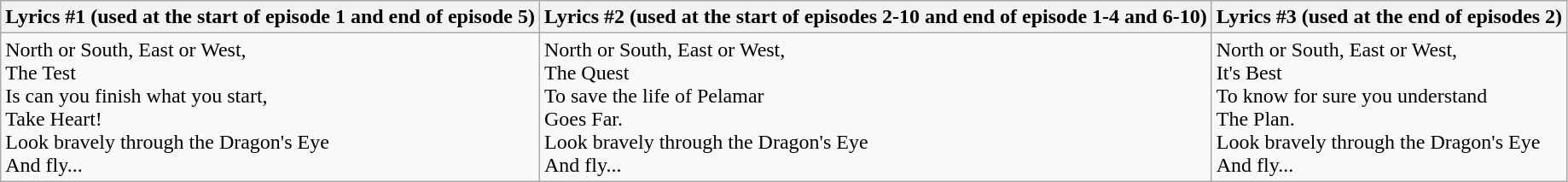<table class="wikitable">
<tr>
<th>Lyrics #1 (used at the start of episode 1 and end of episode 5)</th>
<th>Lyrics #2 (used at the start of episodes 2-10 and end of episode 1-4 and 6-10)</th>
<th>Lyrics #3 (used at the end of episodes 2)</th>
</tr>
<tr>
<td>North or South, East or West,<br>The Test<br>
Is can you finish what you start,<br>
Take Heart!<br>
Look bravely through the Dragon's Eye<br>
And fly...</td>
<td>North or South, East or West,<br>The Quest<br>
To save the life of Pelamar<br>
Goes Far.<br>
Look bravely through the Dragon's Eye<br>
And fly...</td>
<td>North or South, East or West,<br>It's Best<br>
To know for sure you understand<br>
The Plan.<br>
Look bravely through the Dragon's Eye<br>
And fly...</td>
</tr>
</table>
